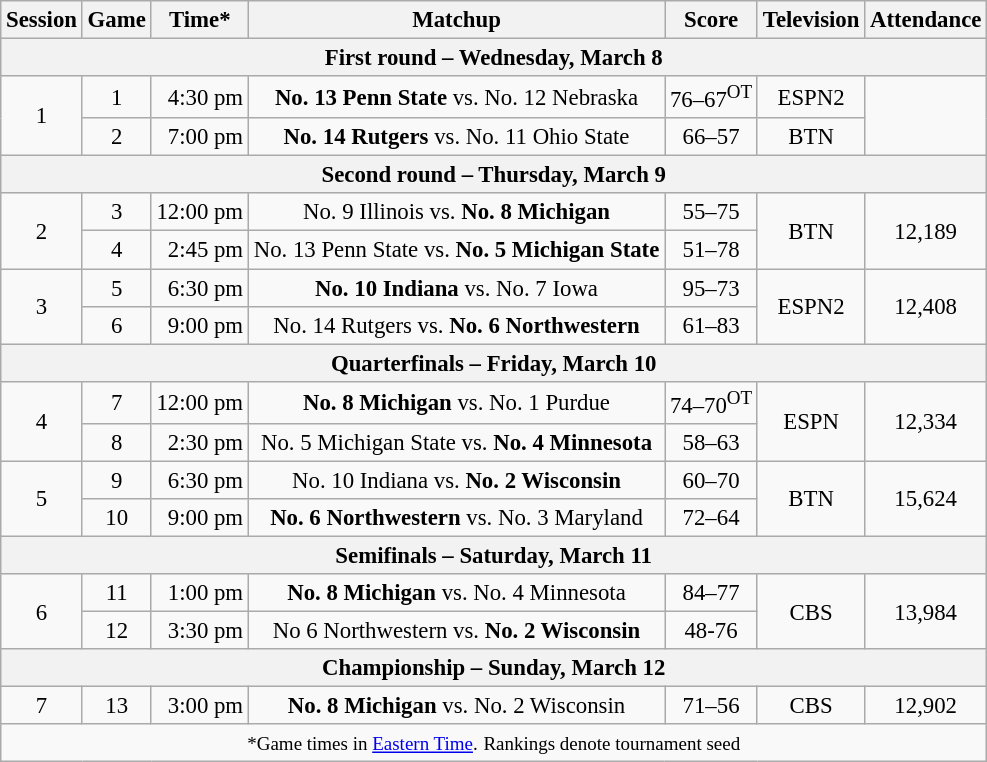<table class="wikitable" style="font-size: 95%; text-align:center">
<tr>
<th>Session</th>
<th>Game</th>
<th>Time*</th>
<th>Matchup</th>
<th>Score</th>
<th>Television</th>
<th>Attendance</th>
</tr>
<tr>
<th colspan=7>First round – Wednesday, March 8</th>
</tr>
<tr>
<td rowspan=2>1</td>
<td>1</td>
<td align=right>4:30 pm</td>
<td><strong>No. 13 Penn State</strong> vs. No. 12 Nebraska</td>
<td>76–67<sup>OT</sup></td>
<td>ESPN2</td>
<td rowspan=2></td>
</tr>
<tr>
<td>2</td>
<td align=right>7:00 pm</td>
<td><strong>No. 14 Rutgers</strong> vs. No. 11 Ohio State</td>
<td>66–57</td>
<td>BTN</td>
</tr>
<tr>
<th colspan=7>Second round – Thursday, March 9</th>
</tr>
<tr>
<td rowspan=2>2</td>
<td>3</td>
<td align=right>12:00 pm</td>
<td>No. 9 Illinois vs. <strong>No. 8 Michigan</strong></td>
<td>55–75</td>
<td rowspan=2>BTN</td>
<td rowspan=2>12,189</td>
</tr>
<tr>
<td>4</td>
<td align=right>2:45 pm</td>
<td>No. 13 Penn State vs. <strong>No. 5 Michigan State</strong></td>
<td>51–78</td>
</tr>
<tr>
<td rowspan=2>3</td>
<td>5</td>
<td align=right>6:30 pm</td>
<td><strong>No. 10 Indiana</strong> vs. No. 7 Iowa</td>
<td>95–73</td>
<td rowspan=2>ESPN2</td>
<td rowspan=2>12,408</td>
</tr>
<tr>
<td>6</td>
<td align=right>9:00 pm</td>
<td>No. 14 Rutgers vs. <strong>No. 6 Northwestern</strong></td>
<td>61–83</td>
</tr>
<tr>
<th colspan=7>Quarterfinals – Friday, March 10</th>
</tr>
<tr>
<td rowspan=2>4</td>
<td>7</td>
<td align=right>12:00 pm</td>
<td><strong>No. 8 Michigan</strong> vs. No. 1 Purdue</td>
<td>74–70<sup>OT</sup></td>
<td rowspan=2>ESPN</td>
<td rowspan=2>12,334</td>
</tr>
<tr>
<td>8</td>
<td align=right>2:30 pm</td>
<td>No. 5 Michigan State vs. <strong>No. 4 Minnesota</strong></td>
<td>58–63</td>
</tr>
<tr>
<td rowspan=2>5</td>
<td>9</td>
<td align=right>6:30 pm</td>
<td>No. 10 Indiana vs. <strong>No. 2 Wisconsin</strong></td>
<td>60–70</td>
<td rowspan=2>BTN</td>
<td rowspan=2>15,624</td>
</tr>
<tr>
<td>10</td>
<td align=right>9:00 pm</td>
<td><strong>No. 6 Northwestern</strong> vs. No. 3 Maryland</td>
<td>72–64</td>
</tr>
<tr>
<th colspan=7>Semifinals – Saturday, March 11</th>
</tr>
<tr>
<td rowspan=2>6</td>
<td>11</td>
<td align=right>1:00 pm</td>
<td><strong>No. 8 Michigan</strong> vs. No. 4 Minnesota</td>
<td>84–77</td>
<td rowspan=2>CBS</td>
<td rowspan=2>13,984</td>
</tr>
<tr>
<td>12</td>
<td align=right>3:30 pm</td>
<td>No 6 Northwestern vs. <strong>No. 2 Wisconsin</strong></td>
<td>48-76</td>
</tr>
<tr>
<th colspan=7>Championship – Sunday, March 12</th>
</tr>
<tr>
<td>7</td>
<td>13</td>
<td align=right>3:00 pm</td>
<td><strong>No. 8 Michigan</strong> vs. No. 2 Wisconsin</td>
<td>71–56</td>
<td>CBS</td>
<td>12,902</td>
</tr>
<tr>
<td colspan=7><small>*Game times in <a href='#'>Eastern Time</a>.</small> <small>Rankings denote tournament seed</small></td>
</tr>
</table>
